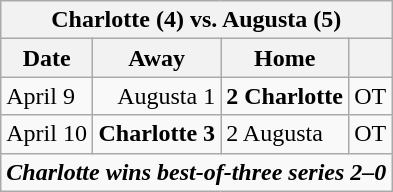<table class="wikitable">
<tr>
<th bgcolor="#DDDDDD" colspan="4">Charlotte (4) vs. Augusta (5)</th>
</tr>
<tr>
<th>Date</th>
<th>Away</th>
<th>Home</th>
<th></th>
</tr>
<tr>
<td>April 9</td>
<td align="right">Augusta 1</td>
<td><strong>2 Charlotte</strong></td>
<td>OT</td>
</tr>
<tr>
<td>April 10</td>
<td align="right"><strong>Charlotte 3</strong></td>
<td>2 Augusta</td>
<td>OT</td>
</tr>
<tr align="center">
<td colspan="4"><strong><em>Charlotte wins best-of-three series 2–0</em></strong></td>
</tr>
</table>
